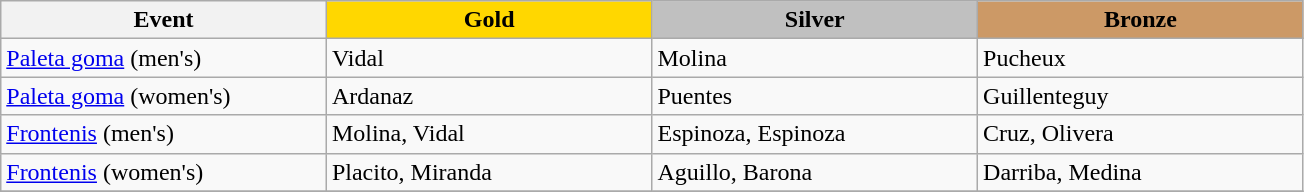<table class="wikitable" style="max-width: 23cm; width: 100%">
<tr>
<th scope="col">Event</th>
<th scope="col" style="background-color:gold; width:25%">Gold</th>
<th scope="col" style="background-color:silver; width:25%; width:25%">Silver</th>
<th scope="col" style="background-color:#cc9966; width:25%">Bronze</th>
</tr>
<tr>
<td><a href='#'>Paleta goma</a> (men's)</td>
<td> Vidal</td>
<td> Molina</td>
<td> Pucheux</td>
</tr>
<tr>
<td><a href='#'>Paleta goma</a> (women's)</td>
<td> Ardanaz</td>
<td> Puentes</td>
<td> Guillenteguy</td>
</tr>
<tr>
<td><a href='#'>Frontenis</a> (men's)</td>
<td> Molina, Vidal</td>
<td> Espinoza, Espinoza</td>
<td> Cruz, Olivera</td>
</tr>
<tr>
<td><a href='#'>Frontenis</a> (women's)</td>
<td> Placito, Miranda</td>
<td> Aguillo, Barona</td>
<td> Darriba, Medina</td>
</tr>
<tr>
</tr>
</table>
